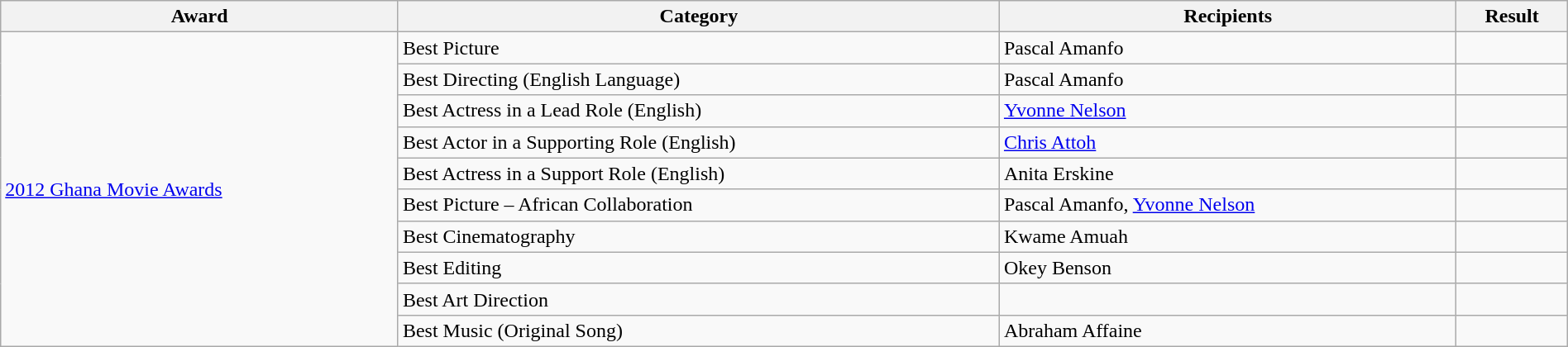<table class="wikitable sortable" style="width:100%">
<tr>
<th>Award</th>
<th>Category</th>
<th>Recipients</th>
<th>Result</th>
</tr>
<tr>
<td rowspan=10><a href='#'>2012 Ghana Movie Awards</a></td>
<td>Best Picture</td>
<td>Pascal Amanfo</td>
<td></td>
</tr>
<tr>
<td>Best Directing (English Language)</td>
<td>Pascal Amanfo</td>
<td></td>
</tr>
<tr>
<td>Best Actress in a Lead Role (English)</td>
<td><a href='#'>Yvonne Nelson</a></td>
<td></td>
</tr>
<tr>
<td>Best Actor in a Supporting Role (English)</td>
<td><a href='#'>Chris Attoh</a></td>
<td></td>
</tr>
<tr>
<td>Best Actress in a Support Role (English)</td>
<td>Anita Erskine</td>
<td></td>
</tr>
<tr>
<td>Best Picture – African Collaboration</td>
<td>Pascal Amanfo, <a href='#'>Yvonne Nelson</a></td>
<td></td>
</tr>
<tr>
<td>Best Cinematography</td>
<td>Kwame Amuah</td>
<td></td>
</tr>
<tr>
<td>Best Editing</td>
<td>Okey Benson</td>
<td></td>
</tr>
<tr>
<td>Best Art Direction</td>
<td></td>
<td></td>
</tr>
<tr>
<td>Best Music (Original Song)</td>
<td>Abraham Affaine</td>
<td></td>
</tr>
</table>
